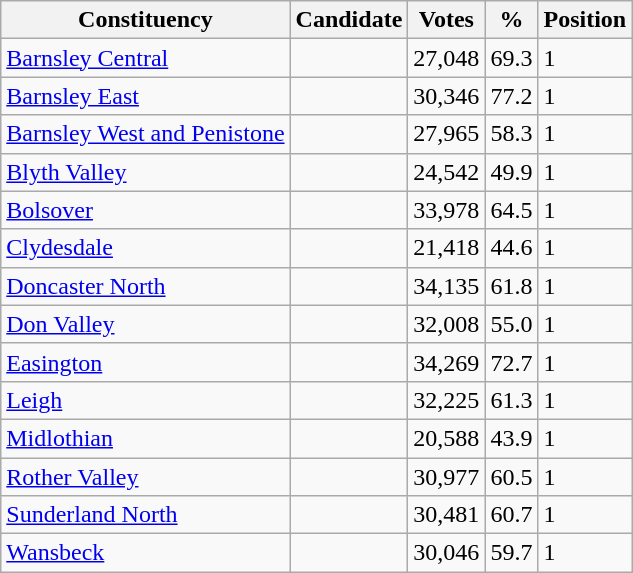<table class="wikitable sortable">
<tr>
<th>Constituency</th>
<th>Candidate</th>
<th>Votes</th>
<th>%</th>
<th>Position</th>
</tr>
<tr>
<td><a href='#'>Barnsley Central</a></td>
<td></td>
<td>27,048</td>
<td>69.3</td>
<td>1</td>
</tr>
<tr>
<td><a href='#'>Barnsley East</a></td>
<td></td>
<td>30,346</td>
<td>77.2</td>
<td>1</td>
</tr>
<tr>
<td><a href='#'>Barnsley West and Penistone</a></td>
<td></td>
<td>27,965</td>
<td>58.3</td>
<td>1</td>
</tr>
<tr>
<td><a href='#'>Blyth Valley</a></td>
<td></td>
<td>24,542</td>
<td>49.9</td>
<td>1</td>
</tr>
<tr>
<td><a href='#'>Bolsover</a></td>
<td></td>
<td>33,978</td>
<td>64.5</td>
<td>1</td>
</tr>
<tr>
<td><a href='#'>Clydesdale</a></td>
<td></td>
<td>21,418</td>
<td>44.6</td>
<td>1</td>
</tr>
<tr>
<td><a href='#'>Doncaster North</a></td>
<td></td>
<td>34,135</td>
<td>61.8</td>
<td>1</td>
</tr>
<tr>
<td><a href='#'>Don Valley</a></td>
<td></td>
<td>32,008</td>
<td>55.0</td>
<td>1</td>
</tr>
<tr>
<td><a href='#'>Easington</a></td>
<td></td>
<td>34,269</td>
<td>72.7</td>
<td>1</td>
</tr>
<tr>
<td><a href='#'>Leigh</a></td>
<td></td>
<td>32,225</td>
<td>61.3</td>
<td>1</td>
</tr>
<tr>
<td><a href='#'>Midlothian</a></td>
<td></td>
<td>20,588</td>
<td>43.9</td>
<td>1</td>
</tr>
<tr>
<td><a href='#'>Rother Valley</a></td>
<td></td>
<td>30,977</td>
<td>60.5</td>
<td>1</td>
</tr>
<tr>
<td><a href='#'>Sunderland North</a></td>
<td></td>
<td>30,481</td>
<td>60.7</td>
<td>1</td>
</tr>
<tr>
<td><a href='#'>Wansbeck</a></td>
<td></td>
<td>30,046</td>
<td>59.7</td>
<td>1</td>
</tr>
</table>
